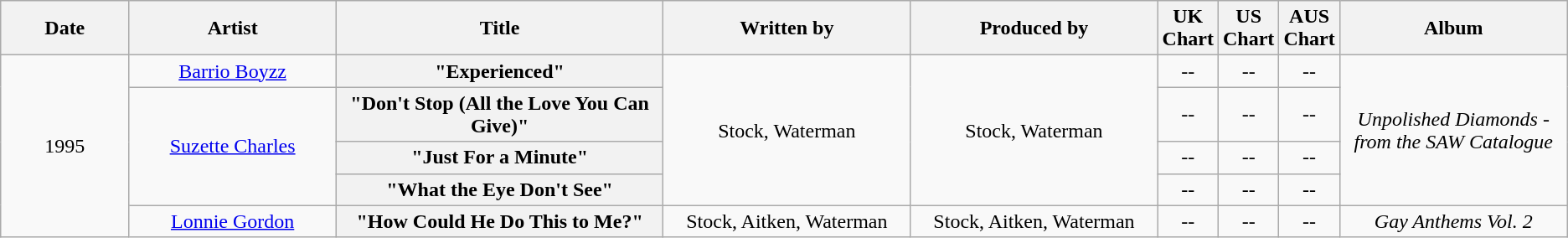<table class="wikitable plainrowheaders" style="text-align:center;">
<tr>
<th scope="col" style="width:6em;">Date</th>
<th scope="col" style="width:10em;">Artist</th>
<th scope="col" style="width:16em;">Title</th>
<th scope="col" style="width:12em;">Written by</th>
<th scope="col" style="width:12em;">Produced by</th>
<th scope="col" style="width:1em;">UK Chart</th>
<th scope="col" style="width:1em;">US Chart</th>
<th scope="col" style="width:1em;">AUS Chart</th>
<th scope="col" style="width:11em;">Album</th>
</tr>
<tr>
<td rowspan="5">1995</td>
<td><a href='#'>Barrio Boyzz</a></td>
<th scope="row">"Experienced"</th>
<td rowspan="4">Stock, Waterman</td>
<td rowspan="4">Stock, Waterman</td>
<td>--</td>
<td>--</td>
<td>--</td>
<td rowspan="4"><em>Unpolished Diamonds - from the SAW Catalogue</em></td>
</tr>
<tr>
<td rowspan="3"><a href='#'>Suzette Charles</a></td>
<th scope="row">"Don't Stop (All the Love You Can Give)"</th>
<td>--</td>
<td>--</td>
<td>--</td>
</tr>
<tr>
<th scope="row">"Just For a Minute"</th>
<td>--</td>
<td>--</td>
<td>--</td>
</tr>
<tr>
<th scope="row">"What the Eye Don't See"</th>
<td>--</td>
<td>--</td>
<td>--</td>
</tr>
<tr>
<td><a href='#'>Lonnie Gordon</a></td>
<th scope="row">"How Could He Do This to Me?"</th>
<td>Stock, Aitken, Waterman</td>
<td>Stock, Aitken, Waterman</td>
<td>--</td>
<td>--</td>
<td>--</td>
<td><em>Gay Anthems Vol. 2</em></td>
</tr>
</table>
